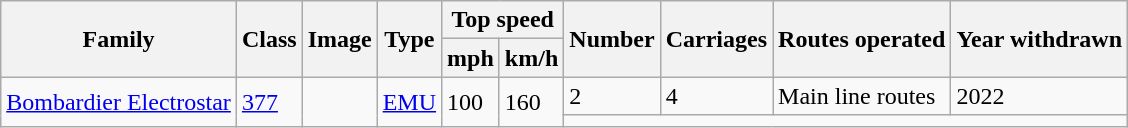<table class="wikitable">
<tr style="background:#f9f9f9;">
<th rowspan="2">Family</th>
<th rowspan="2">Class</th>
<th rowspan="2">Image</th>
<th rowspan="2">Type</th>
<th colspan="2">Top speed</th>
<th rowspan="2">Number</th>
<th rowspan="2">Carriages</th>
<th rowspan="2">Routes operated</th>
<th rowspan="2">Year withdrawn</th>
</tr>
<tr style="background:#f9f9f9;">
<th>mph</th>
<th>km/h</th>
</tr>
<tr>
<td rowspan="2"><a href='#'>Bombardier Electrostar</a></td>
<td rowspan="2"><a href='#'>377</a></td>
<td rowspan="2"></td>
<td rowspan="2"><a href='#'>EMU</a></td>
<td rowspan="2">100</td>
<td rowspan="2">160</td>
<td>2</td>
<td>4</td>
<td>Main line routes</td>
<td>2022</td>
</tr>
<tr>
<td colspan="4"></td>
</tr>
</table>
